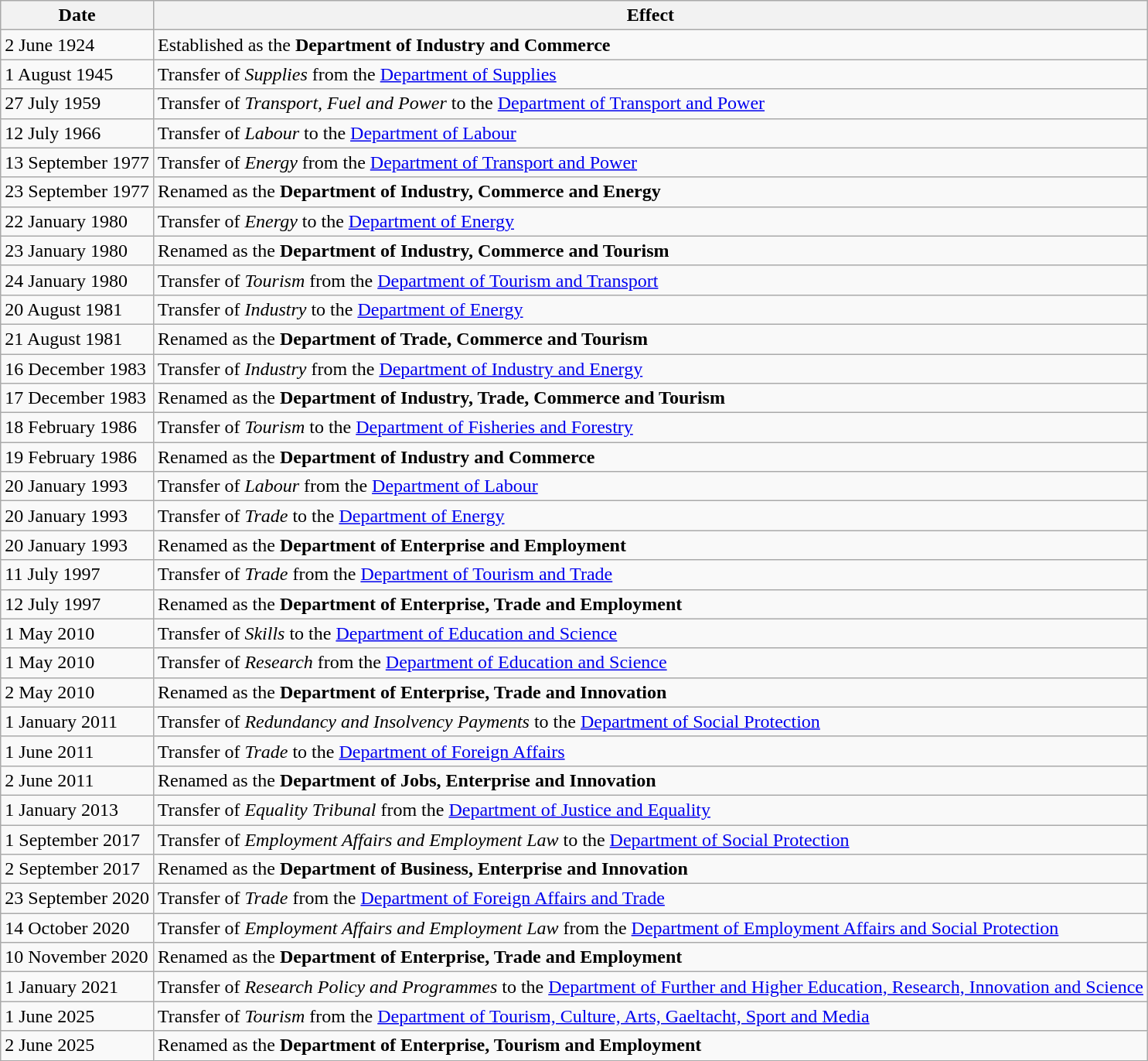<table class="wikitable">
<tr>
<th>Date</th>
<th>Effect</th>
</tr>
<tr>
<td>2 June 1924</td>
<td>Established as the <strong>Department of Industry and Commerce</strong></td>
</tr>
<tr>
<td>1 August 1945</td>
<td>Transfer of <em>Supplies</em> from the <a href='#'>Department of Supplies</a></td>
</tr>
<tr>
<td>27 July 1959</td>
<td>Transfer of <em>Transport, Fuel and Power</em> to the <a href='#'>Department of Transport and Power</a></td>
</tr>
<tr>
<td>12 July 1966</td>
<td>Transfer of <em>Labour</em> to the <a href='#'>Department of Labour</a></td>
</tr>
<tr>
<td>13 September 1977</td>
<td>Transfer of <em>Energy</em> from the <a href='#'>Department of Transport and Power</a></td>
</tr>
<tr>
<td>23 September 1977</td>
<td>Renamed as the <strong>Department of Industry, Commerce and Energy</strong></td>
</tr>
<tr>
<td>22 January 1980</td>
<td>Transfer of <em>Energy</em> to the <a href='#'>Department of Energy</a></td>
</tr>
<tr>
<td>23 January 1980</td>
<td>Renamed as the <strong>Department of Industry, Commerce and Tourism</strong></td>
</tr>
<tr>
<td>24 January 1980</td>
<td>Transfer of <em>Tourism</em> from the <a href='#'>Department of Tourism and Transport</a></td>
</tr>
<tr>
<td>20 August 1981</td>
<td>Transfer of <em>Industry</em> to the <a href='#'>Department of Energy</a></td>
</tr>
<tr>
<td>21 August 1981</td>
<td>Renamed as the <strong>Department of Trade, Commerce and Tourism</strong></td>
</tr>
<tr>
<td>16 December 1983</td>
<td>Transfer of <em>Industry</em> from the <a href='#'>Department of Industry and Energy</a></td>
</tr>
<tr>
<td>17 December 1983</td>
<td>Renamed as the <strong>Department of Industry, Trade, Commerce and Tourism</strong></td>
</tr>
<tr>
<td>18 February 1986</td>
<td>Transfer of <em>Tourism</em> to the <a href='#'>Department of Fisheries and Forestry</a></td>
</tr>
<tr>
<td>19 February 1986</td>
<td>Renamed as the <strong>Department of Industry and Commerce</strong></td>
</tr>
<tr>
<td>20 January 1993</td>
<td>Transfer of <em>Labour</em> from the <a href='#'>Department of Labour</a></td>
</tr>
<tr>
<td>20 January 1993</td>
<td>Transfer of <em>Trade</em> to the <a href='#'>Department of Energy</a></td>
</tr>
<tr>
<td>20 January 1993</td>
<td>Renamed as the <strong>Department of Enterprise and Employment</strong></td>
</tr>
<tr>
<td>11 July 1997</td>
<td>Transfer of <em>Trade</em> from the <a href='#'>Department of Tourism and Trade</a></td>
</tr>
<tr>
<td>12 July 1997</td>
<td>Renamed as the <strong>Department of Enterprise, Trade and Employment</strong></td>
</tr>
<tr>
<td>1 May 2010</td>
<td>Transfer of <em>Skills</em> to the <a href='#'>Department of Education and Science</a></td>
</tr>
<tr>
<td>1 May 2010</td>
<td>Transfer of <em>Research</em> from the <a href='#'>Department of Education and Science</a></td>
</tr>
<tr>
<td>2 May 2010</td>
<td>Renamed as the <strong>Department of Enterprise, Trade and Innovation</strong></td>
</tr>
<tr>
<td>1 January 2011</td>
<td>Transfer of <em>Redundancy and Insolvency Payments</em> to the <a href='#'>Department of Social Protection</a></td>
</tr>
<tr>
<td>1 June 2011</td>
<td>Transfer of <em>Trade</em> to the <a href='#'>Department of Foreign Affairs</a></td>
</tr>
<tr>
<td>2 June 2011</td>
<td>Renamed as the <strong>Department of Jobs, Enterprise and Innovation</strong></td>
</tr>
<tr>
<td>1 January 2013</td>
<td>Transfer of <em>Equality Tribunal</em> from the <a href='#'>Department of Justice and Equality</a></td>
</tr>
<tr>
<td>1 September 2017</td>
<td>Transfer of <em>Employment Affairs and Employment Law</em> to the <a href='#'>Department of Social Protection</a></td>
</tr>
<tr>
<td>2 September 2017</td>
<td>Renamed as the <strong>Department of Business, Enterprise and Innovation</strong></td>
</tr>
<tr>
<td>23 September 2020</td>
<td>Transfer of <em>Trade</em> from the <a href='#'>Department of Foreign Affairs and Trade</a></td>
</tr>
<tr>
<td>14 October 2020</td>
<td>Transfer of <em>Employment Affairs and Employment Law</em> from the <a href='#'>Department of Employment Affairs and Social Protection</a></td>
</tr>
<tr>
<td>10 November 2020</td>
<td>Renamed as the <strong>Department of Enterprise, Trade and Employment</strong></td>
</tr>
<tr>
<td>1 January 2021</td>
<td>Transfer of <em>Research Policy and Programmes</em> to the <a href='#'>Department of Further and Higher Education, Research, Innovation and Science</a></td>
</tr>
<tr>
<td>1 June 2025</td>
<td>Transfer of <em>Tourism</em> from the <a href='#'>Department of Tourism, Culture, Arts, Gaeltacht, Sport and Media</a></td>
</tr>
<tr>
<td>2 June 2025</td>
<td>Renamed as the <strong>Department of Enterprise, Tourism and Employment</strong></td>
</tr>
</table>
